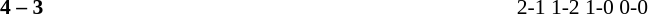<table width=100% cellspacing=1>
<tr>
<th width=20%></th>
<th width=12%></th>
<th width=20%></th>
<th width=33%></th>
<td></td>
</tr>
<tr style=font-size:90%>
<td align=right><strong></strong></td>
<td align=center><strong>4 – 3</strong></td>
<td></td>
<td>2-1 1-2 1-0 0-0</td>
</tr>
</table>
